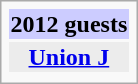<table class="infobox" style="text-align:center;">
<tr>
<th style="background:#ccf;">2012 guests</th>
</tr>
<tr>
<th style="background:#ececec;"><a href='#'>Union J</a></th>
</tr>
<tr>
</tr>
</table>
